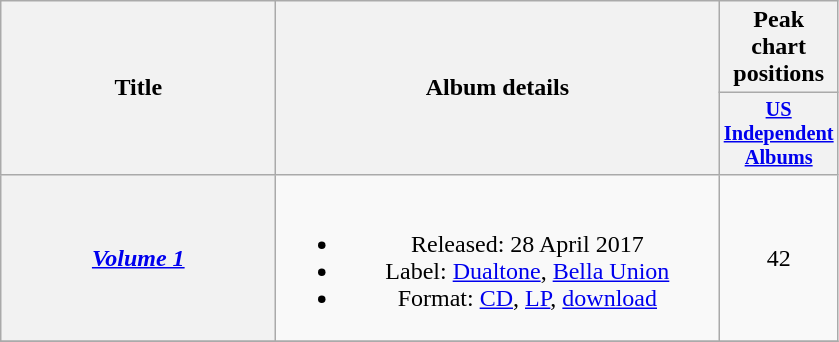<table class="wikitable plainrowheaders" style="text-align:center;">
<tr>
<th scope="col" rowspan="2" style="width:11em;">Title</th>
<th scope="col" rowspan="2" style="width:18em;">Album details</th>
<th scope="col" colspan="1">Peak chart positions</th>
</tr>
<tr>
<th scope="col" style="width:3em;font-size:85%;"><a href='#'>US<br>Independent Albums</a><br></th>
</tr>
<tr>
<th scope="row"><em><a href='#'>Volume 1</a></em></th>
<td><br><ul><li>Released: 28 April 2017</li><li>Label: <a href='#'>Dualtone</a>, <a href='#'>Bella Union</a></li><li>Format: <a href='#'>CD</a>, <a href='#'>LP</a>, <a href='#'>download</a></li></ul></td>
<td>42</td>
</tr>
<tr>
</tr>
</table>
